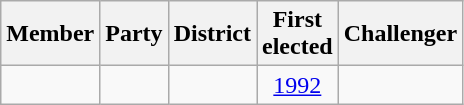<table class="wikitable sortable" style=text-align:center>
<tr>
<th>Member</th>
<th>Party</th>
<th>District</th>
<th>First<br>elected</th>
<th>Challenger</th>
</tr>
<tr>
<td></td>
<td></td>
<td></td>
<td><a href='#'>1992</a></td>
<td></td>
</tr>
</table>
